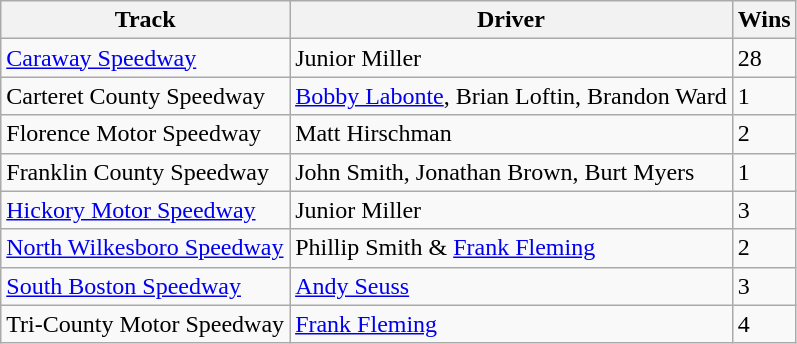<table class="wikitable">
<tr>
<th>Track</th>
<th>Driver</th>
<th>Wins</th>
</tr>
<tr>
<td><a href='#'>Caraway Speedway</a></td>
<td>Junior Miller</td>
<td>28</td>
</tr>
<tr>
<td>Carteret County Speedway</td>
<td><a href='#'>Bobby Labonte</a>, Brian Loftin, Brandon Ward</td>
<td>1</td>
</tr>
<tr>
<td>Florence Motor Speedway</td>
<td>Matt Hirschman</td>
<td>2</td>
</tr>
<tr>
<td>Franklin County Speedway</td>
<td>John Smith, Jonathan Brown, Burt Myers</td>
<td>1</td>
</tr>
<tr>
<td><a href='#'>Hickory Motor Speedway</a></td>
<td>Junior Miller</td>
<td>3</td>
</tr>
<tr>
<td><a href='#'>North Wilkesboro Speedway</a></td>
<td>Phillip Smith & <a href='#'>Frank Fleming</a></td>
<td>2</td>
</tr>
<tr>
<td><a href='#'>South Boston Speedway</a></td>
<td><a href='#'>Andy Seuss</a></td>
<td>3</td>
</tr>
<tr>
<td>Tri-County Motor Speedway</td>
<td><a href='#'>Frank Fleming</a></td>
<td>4</td>
</tr>
</table>
